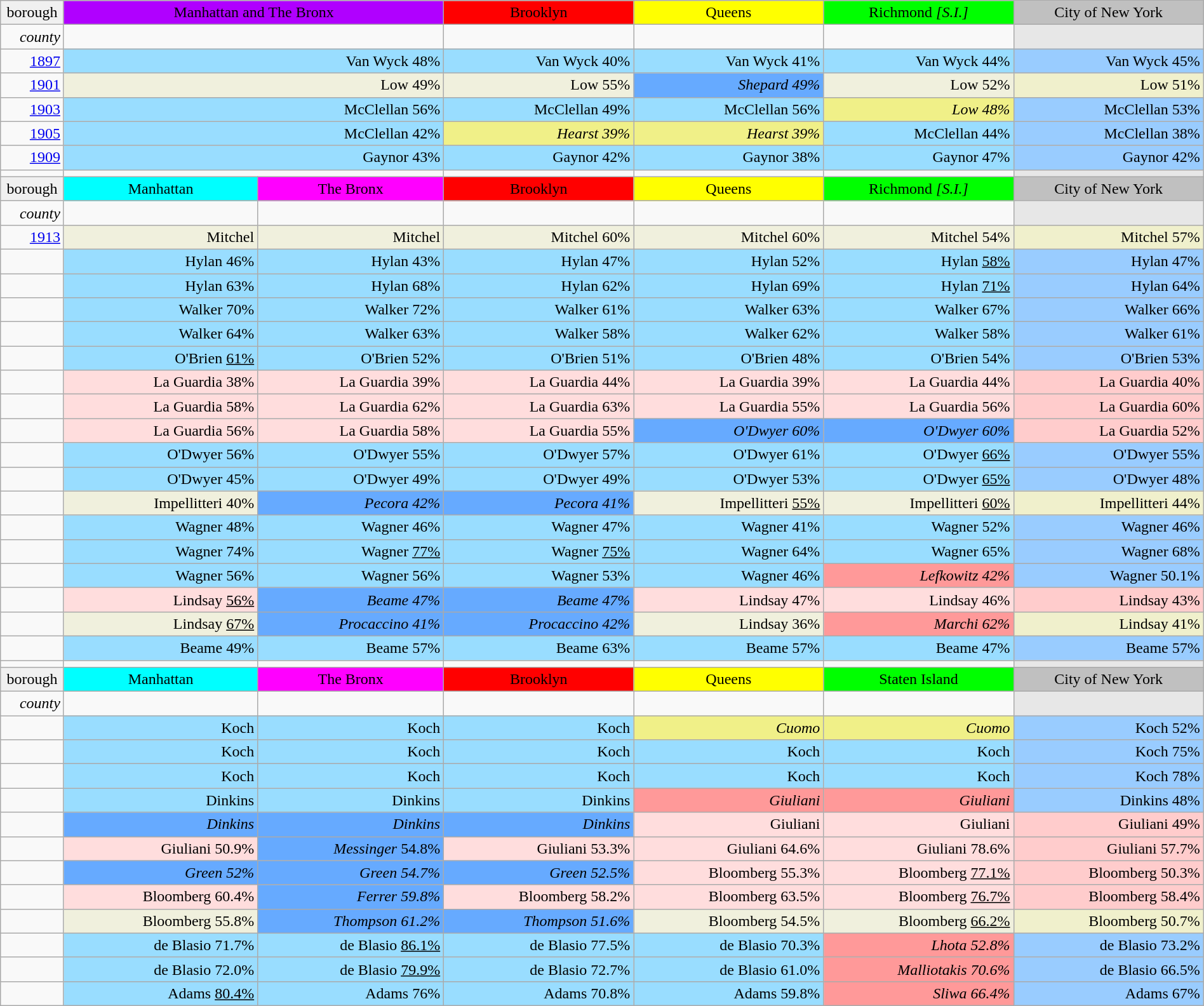<table class="wikitable" style="width:100%; text-align:right;">
<tr style="text-align:center;">
<td style="width:5%; background:#f0f0f0;">borough</td>
<td style="width:30%; background:#b000ff;" colspan="2">Manhattan and The Bronx</td>
<td style="width:15%; background:red;">Brooklyn</td>
<td style="width:15%; background:yellow;">Queens</td>
<td style="width:15%; background:lime;">Richmond <em>[S.I.]</em></td>
<td style="width:15%; background:silver;">City of New York</td>
</tr>
<tr>
<td><em>county</em></td>
<td colspan="2"></td>
<td></td>
<td></td>
<td></td>
<td style="background:#e7e7e7;"> </td>
</tr>
<tr>
<td><a href='#'>1897</a></td>
<td colspan="2" style="background:#9df;">Van Wyck 48%</td>
<td style="background:#9df;">Van Wyck 40%</td>
<td style="background:#9df;">Van Wyck 41%</td>
<td style="background:#9df;">Van Wyck 44%</td>
<td style="background:#9cf;">Van Wyck 45%</td>
</tr>
<tr>
<td><a href='#'>1901</a></td>
<td colspan="2" style="background:#f0f0dd;">Low 49%</td>
<td style="background:#f0f0dd;">Low 55%</td>
<td style="background:#6af;"><em>Shepard 49%</em></td>
<td style="background:#f0f0dd;">Low 52%</td>
<td style="background:#f0f0cc;">Low 51%</td>
</tr>
<tr>
<td><a href='#'>1903</a></td>
<td colspan="2" style="background:#9df;">McClellan 56%</td>
<td style="background:#9df;">McClellan 49%</td>
<td style="background:#9df;">McClellan 56%</td>
<td style="background:#f0f088;"><em>Low 48%</em></td>
<td style="background:#9cf;">McClellan 53%</td>
</tr>
<tr>
<td><a href='#'>1905</a></td>
<td colspan="2" style="background:#9df;">McClellan 42%</td>
<td style="background:#f0f088;"><em>Hearst 39%</em></td>
<td style="background:#f0f088;"><em>Hearst 39%</em></td>
<td style="background:#9df;">McClellan 44%</td>
<td style="background:#9cf;">McClellan 38%</td>
</tr>
<tr>
<td><a href='#'>1909</a></td>
<td colspan="2" style="background:#9df;">Gaynor 43%</td>
<td style="background:#9df;">Gaynor 42%</td>
<td style="background:#9df;">Gaynor 38%</td>
<td style="background:#9df;">Gaynor 47%</td>
<td style="background:#9cf;">Gaynor 42%</td>
</tr>
<tr>
<td></td>
<td colspan="2"></td>
<td></td>
<td></td>
<td></td>
<td style="background:#e7e7e7;"></td>
</tr>
<tr style="text-align:center;">
<td style="background:#f0f0f0;">borough</td>
<td style="text-align:center; background:aqua;">Manhattan</td>
<td style="text-align:center; background:magenta;">The Bronx</td>
<td style="text-align:center; background:red;">Brooklyn</td>
<td style="text-align:center; background:yellow;">Queens</td>
<td style="text-align:center; background:lime;">Richmond <em>[S.I.]</em></td>
<td style="text-align:center; background:silver;">City of New York</td>
</tr>
<tr>
<td><em>county</em></td>
<td></td>
<td></td>
<td></td>
<td></td>
<td></td>
<td style="background:#e7e7e7;"> </td>
</tr>
<tr>
<td><a href='#'>1913</a></td>
<td style="background:#f0f0dd;">Mitchel</td>
<td style="background:#f0f0dd;">Mitchel</td>
<td style="background:#f0f0dd;">Mitchel 60%</td>
<td style="background:#f0f0dd;">Mitchel 60%</td>
<td style="background:#f0f0dd;">Mitchel 54%</td>
<td style="background:#f0f0cc;">Mitchel 57%</td>
</tr>
<tr>
<td></td>
<td style="background:#9df;">Hylan 46%</td>
<td style="background:#9df;">Hylan 43%</td>
<td style="background:#9df;">Hylan 47%</td>
<td style="background:#9df;">Hylan 52%</td>
<td style="background:#9df;">Hylan <u>58%</u></td>
<td style="background:#9cf;">Hylan 47%</td>
</tr>
<tr>
<td></td>
<td style="background:#9df;">Hylan 63%</td>
<td style="background:#9df;">Hylan 68%</td>
<td style="background:#9df;">Hylan 62%</td>
<td style="background:#9df;">Hylan 69%</td>
<td style="background:#9df;">Hylan <u>71%</u></td>
<td style="background:#9cf;">Hylan 64%</td>
</tr>
<tr>
<td></td>
<td style="background:#9df;">Walker 70%</td>
<td style="background:#9df;">Walker 72%</td>
<td style="background:#9df;">Walker 61%</td>
<td style="background:#9df;">Walker 63%</td>
<td style="background:#9df;">Walker 67%</td>
<td style="background:#9cf;">Walker 66%</td>
</tr>
<tr>
<td></td>
<td style="background:#9df;">Walker 64%</td>
<td style="background:#9df;">Walker 63%</td>
<td style="background:#9df;">Walker 58%</td>
<td style="background:#9df;">Walker 62%</td>
<td style="background:#9df;">Walker 58%</td>
<td style="background:#9cf;">Walker 61%</td>
</tr>
<tr>
<td></td>
<td style="background:#9df;">O'Brien <u>61%</u></td>
<td style="background:#9df;">O'Brien 52%</td>
<td style="background:#9df;">O'Brien 51%</td>
<td style="background:#9df;">O'Brien 48%</td>
<td style="background:#9df;">O'Brien 54%</td>
<td style="background:#9cf;">O'Brien 53%</td>
</tr>
<tr>
<td></td>
<td style="background:#fdd;">La Guardia 38%</td>
<td style="background:#fdd;">La Guardia 39%</td>
<td style="background:#fdd;">La Guardia 44%</td>
<td style="background:#fdd;">La Guardia 39%</td>
<td style="background:#fdd;">La Guardia 44%</td>
<td style="background:#fcc;">La Guardia 40%</td>
</tr>
<tr>
<td></td>
<td style="background:#fdd;">La Guardia 58%</td>
<td style="background:#fdd;">La Guardia 62%</td>
<td style="background:#fdd;">La Guardia 63%</td>
<td style="background:#fdd;">La Guardia 55%</td>
<td style="background:#fdd;">La Guardia 56%</td>
<td style="background:#fcc;">La Guardia 60%</td>
</tr>
<tr>
<td></td>
<td style="background:#fdd;">La Guardia 56%</td>
<td style="background:#fdd;">La Guardia 58%</td>
<td style="background:#fdd;">La Guardia 55%</td>
<td style="background:#6af;"><em>O'Dwyer 60%</em></td>
<td style="background:#6af;"><em>O'Dwyer 60%</em></td>
<td style="background:#fcc;">La Guardia 52%</td>
</tr>
<tr>
<td></td>
<td style="background:#9df;">O'Dwyer 56%</td>
<td style="background:#9df;">O'Dwyer 55%</td>
<td style="background:#9df;">O'Dwyer 57%</td>
<td style="background:#9df;">O'Dwyer 61%</td>
<td style="background:#9df;">O'Dwyer <u>66%</u></td>
<td style="background:#9cf;">O'Dwyer 55%</td>
</tr>
<tr>
<td></td>
<td style="background:#9df;">O'Dwyer 45%</td>
<td style="background:#9df;">O'Dwyer 49%</td>
<td style="background:#9df;">O'Dwyer 49%</td>
<td style="background:#9df;">O'Dwyer 53%</td>
<td style="background:#9df;">O'Dwyer <u>65%</u></td>
<td style="background:#9cf;">O'Dwyer 48%</td>
</tr>
<tr>
<td></td>
<td style="background:#f0f0dd;">Impellitteri 40%</td>
<td style="background:#6af;"><em>Pecora 42%</em></td>
<td style="background:#6af;"><em>Pecora 41%</em></td>
<td style="background:#f0f0dd;">Impellitteri <u>55%</u></td>
<td style="background:#f0f0dd;">Impellitteri <u>60%</u></td>
<td style="background:#f0f0cc;">Impellitteri 44%</td>
</tr>
<tr>
<td></td>
<td style="background:#9df;">Wagner 48%</td>
<td style="background:#9df;">Wagner 46%</td>
<td style="background:#9df;">Wagner 47%</td>
<td style="background:#9df;">Wagner 41%</td>
<td style="background:#9df;">Wagner 52%</td>
<td style="background:#9cf;">Wagner 46%</td>
</tr>
<tr>
<td></td>
<td style="background:#9df;">Wagner 74%</td>
<td style="background:#9df;">Wagner <u>77%</u></td>
<td style="background:#9df;">Wagner <u>75%</u></td>
<td style="background:#9df;">Wagner 64%</td>
<td style="background:#9df;">Wagner 65%</td>
<td style="background:#9cf;">Wagner 68%</td>
</tr>
<tr>
<td></td>
<td style="background:#9df;">Wagner 56%</td>
<td style="background:#9df;">Wagner 56%</td>
<td style="background:#9df;">Wagner 53%</td>
<td style="background:#9df;">Wagner 46%</td>
<td style="background:#f99;"><em>Lefkowitz 42%</em></td>
<td style="background:#9cf;">Wagner 50.1%</td>
</tr>
<tr>
<td></td>
<td style="background:#fdd;">Lindsay <u>56%</u></td>
<td style="background:#6af;"><em>Beame 47%</em></td>
<td style="background:#6af;"><em>Beame 47%</em></td>
<td style="background:#fdd;">Lindsay 47%</td>
<td style="background:#fdd;">Lindsay 46%</td>
<td style="background:#fcc;">Lindsay 43%</td>
</tr>
<tr>
<td></td>
<td style="background:#f0f0dd;">Lindsay <u>67%</u></td>
<td style="background:#6af;"><em>Procaccino 41%</em></td>
<td style="background:#6af;"><em>Procaccino 42%</em></td>
<td style="background:#f0f0dd;">Lindsay 36%</td>
<td style="background:#f99;"><em>Marchi 62%</em></td>
<td style="background:#f0f0cc;">Lindsay 41%</td>
</tr>
<tr>
<td></td>
<td style="background:#9df;">Beame 49%</td>
<td style="background:#9df;">Beame 57%</td>
<td style="background:#9df;">Beame 63%</td>
<td style="background:#9df;">Beame 57%</td>
<td style="background:#9df;">Beame 47%</td>
<td style="background:#9cf;">Beame 57%</td>
</tr>
<tr>
<td></td>
<td></td>
<td></td>
<td></td>
<td></td>
<td></td>
<td style="background:#e7e7e7;"></td>
</tr>
<tr style="text-align:center;">
<td style="background:#f0f0f0;">borough</td>
<td style="text-align:center; background:aqua;">Manhattan</td>
<td style="text-align:center; background:magenta;">The Bronx</td>
<td style="text-align:center; background:red;">Brooklyn</td>
<td style="text-align:center; background:yellow;">Queens</td>
<td style="text-align:center; background:lime;">Staten Island</td>
<td style="text-align:center; background:silver;">City of New York</td>
</tr>
<tr>
<td><em>county</em></td>
<td></td>
<td></td>
<td></td>
<td></td>
<td></td>
<td style="background:#e7e7e7;"> </td>
</tr>
<tr>
<td></td>
<td style="background:#9df;">Koch</td>
<td style="background:#9df;">Koch</td>
<td style="background:#9df;">Koch</td>
<td style="background:#f0f088;"><em>Cuomo</em></td>
<td style="background:#f0f088;"><em>Cuomo</em></td>
<td style="background:#9cf;">Koch 52%</td>
</tr>
<tr>
<td></td>
<td style="background:#9df;">Koch</td>
<td style="background:#9df;">Koch</td>
<td style="background:#9df;">Koch</td>
<td style="background:#9df;">Koch</td>
<td style="background:#9df;">Koch</td>
<td style="background:#9cf;">Koch 75%</td>
</tr>
<tr>
<td></td>
<td style="background:#9df;">Koch</td>
<td style="background:#9df;">Koch</td>
<td style="background:#9df;">Koch</td>
<td style="background:#9df;">Koch</td>
<td style="background:#9df;">Koch</td>
<td style="background:#9cf;">Koch 78%</td>
</tr>
<tr>
<td></td>
<td style="background:#9df;">Dinkins</td>
<td style="background:#9df;">Dinkins</td>
<td style="background:#9df;">Dinkins</td>
<td style="background:#f99;"><em>Giuliani</em></td>
<td style="background:#f99;"><em>Giuliani</em></td>
<td style="background:#9cf;">Dinkins 48%</td>
</tr>
<tr>
<td></td>
<td style="background:#6af;"><em>Dinkins</em></td>
<td style="background:#6af;"><em>Dinkins</em></td>
<td style="background:#6af;"><em>Dinkins</em></td>
<td style="background:#fdd;">Giuliani</td>
<td style="background:#fdd;">Giuliani</td>
<td style="background:#fcc;">Giuliani 49%</td>
</tr>
<tr>
<td></td>
<td style="background:#fdd;">Giuliani 50.9%</td>
<td style="background:#6af;"><em>Messinger</em> 54.8%</td>
<td style="background:#fdd;">Giuliani 53.3%</td>
<td style="background:#fdd;">Giuliani 64.6%</td>
<td style="background:#fdd;">Giuliani 78.6%</td>
<td style="background:#fcc;">Giuliani 57.7%</td>
</tr>
<tr>
<td></td>
<td style="background:#6af;"><em>Green 52%</em></td>
<td style="background:#6af;"><em>Green 54.7%</em></td>
<td style="background:#6af;"><em>Green 52.5%</em></td>
<td style="background:#fdd;">Bloomberg 55.3%</td>
<td style="background:#fdd;">Bloomberg <u>77.1%</u></td>
<td style="background:#fcc;">Bloomberg 50.3%</td>
</tr>
<tr>
<td></td>
<td style="background:#fdd;">Bloomberg 60.4%</td>
<td style="background:#6af;"><em>Ferrer 59.8%</em></td>
<td style="background:#fdd;">Bloomberg 58.2%</td>
<td style="background:#fdd;">Bloomberg 63.5%</td>
<td style="background:#fdd;">Bloomberg <u>76.7%</u></td>
<td style="background:#fcc;">Bloomberg 58.4%</td>
</tr>
<tr>
<td></td>
<td style="background:#f0f0dd;">Bloomberg 55.8%</td>
<td style="background:#6af;"><em>Thompson 61.2%</em></td>
<td style="background:#6af;"><em>Thompson 51.6%</em></td>
<td style="background:#f0f0dd;">Bloomberg 54.5%</td>
<td style="background:#f0f0dd;">Bloomberg <u>66.2%</u></td>
<td style="background:#f0f0cc;">Bloomberg 50.7%</td>
</tr>
<tr>
<td></td>
<td style="background:#9df;">de Blasio 71.7%</td>
<td style="background:#9df;">de Blasio <u>86.1%</u></td>
<td style="background:#9df;">de Blasio 77.5%</td>
<td style="background:#9df;">de Blasio 70.3%</td>
<td style="background:#f99;"><em>Lhota 52.8%</em></td>
<td style="background:#9cf;">de Blasio 73.2%</td>
</tr>
<tr>
<td></td>
<td style="background:#9df;">de Blasio 72.0%</td>
<td style="background:#9df;">de Blasio <u>79.9%</u></td>
<td style="background:#9df;">de Blasio 72.7%</td>
<td style="background:#9df;">de Blasio 61.0%</td>
<td style="background:#f99;"><em>Malliotakis 70.6%</em></td>
<td style="background:#9cf;">de Blasio 66.5%</td>
</tr>
<tr>
<td></td>
<td style="background:#9df;">Adams <u>80.4%</u></td>
<td style="background:#9df;">Adams 76%</td>
<td style="background:#9df;">Adams 70.8%</td>
<td style="background:#9df;">Adams 59.8%</td>
<td style="background:#f99;"><em>Sliwa 66.4%</em></td>
<td style="background:#9cf;">Adams 67%</td>
</tr>
</table>
